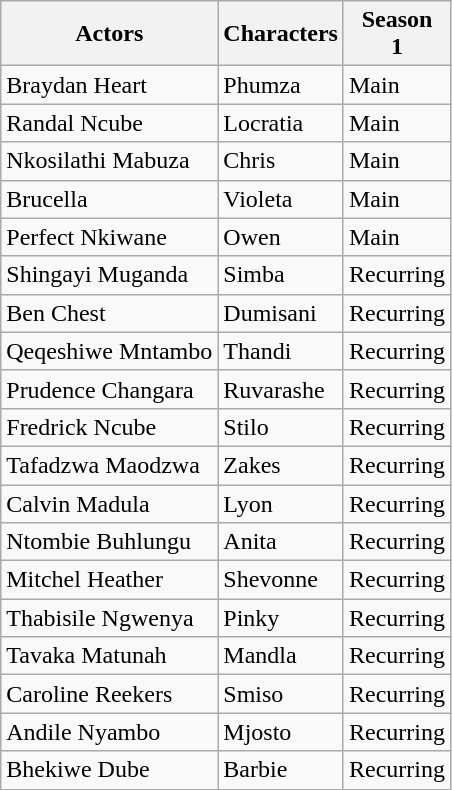<table class="wikitable">
<tr>
<th>Actors</th>
<th>Characters</th>
<th>Season<br>1</th>
</tr>
<tr>
<td>Braydan Heart</td>
<td>Phumza</td>
<td>Main</td>
</tr>
<tr>
<td>Randal Ncube</td>
<td>Locratia</td>
<td>Main</td>
</tr>
<tr>
<td>Nkosilathi Mabuza</td>
<td>Chris</td>
<td>Main</td>
</tr>
<tr>
<td>Brucella</td>
<td>Violeta</td>
<td>Main</td>
</tr>
<tr>
<td>Perfect Nkiwane</td>
<td>Owen</td>
<td>Main</td>
</tr>
<tr>
<td>Shingayi Muganda</td>
<td>Simba</td>
<td>Recurring</td>
</tr>
<tr>
<td>Ben Chest</td>
<td>Dumisani</td>
<td>Recurring</td>
</tr>
<tr>
<td>Qeqeshiwe Mntambo</td>
<td>Thandi</td>
<td>Recurring</td>
</tr>
<tr>
<td>Prudence Changara</td>
<td>Ruvarashe</td>
<td>Recurring</td>
</tr>
<tr>
<td>Fredrick Ncube</td>
<td>Stilo</td>
<td>Recurring</td>
</tr>
<tr>
<td>Tafadzwa Maodzwa</td>
<td>Zakes</td>
<td>Recurring</td>
</tr>
<tr>
<td>Calvin Madula</td>
<td>Lyon</td>
<td>Recurring</td>
</tr>
<tr>
<td>Ntombie Buhlungu</td>
<td>Anita</td>
<td>Recurring</td>
</tr>
<tr>
<td>Mitchel Heather</td>
<td>Shevonne</td>
<td>Recurring</td>
</tr>
<tr>
<td>Thabisile Ngwenya</td>
<td>Pinky</td>
<td>Recurring</td>
</tr>
<tr>
<td>Tavaka Matunah</td>
<td>Mandla</td>
<td>Recurring</td>
</tr>
<tr>
<td>Caroline Reekers</td>
<td>Smiso</td>
<td>Recurring</td>
</tr>
<tr>
<td>Andile Nyambo</td>
<td>Mjosto</td>
<td>Recurring</td>
</tr>
<tr>
<td>Bhekiwe Dube</td>
<td>Barbie</td>
<td>Recurring</td>
</tr>
</table>
